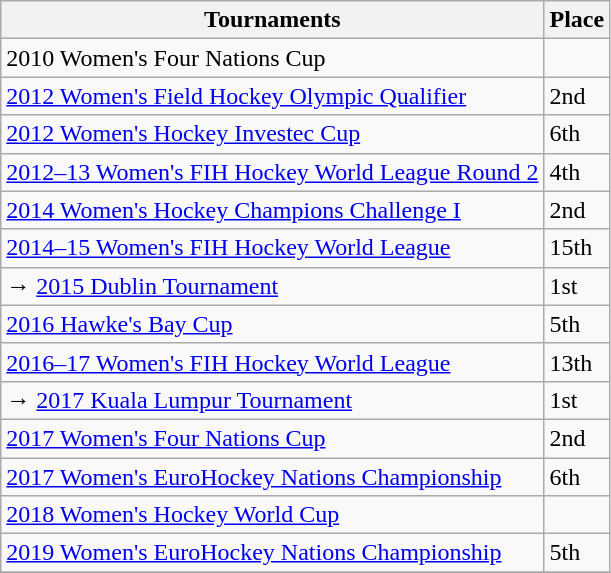<table class="wikitable collapsible">
<tr>
<th>Tournaments</th>
<th>Place</th>
</tr>
<tr>
<td>2010 Women's Four Nations Cup </td>
<td></td>
</tr>
<tr>
<td><a href='#'>2012 Women's Field Hockey Olympic Qualifier</a></td>
<td>2nd</td>
</tr>
<tr>
<td><a href='#'>2012 Women's Hockey Investec Cup</a></td>
<td>6th</td>
</tr>
<tr>
<td><a href='#'>2012–13 Women's FIH Hockey World League Round 2</a></td>
<td>4th</td>
</tr>
<tr>
<td><a href='#'>2014 Women's Hockey Champions Challenge I</a></td>
<td>2nd</td>
</tr>
<tr>
<td><a href='#'>2014–15 Women's FIH Hockey World League</a></td>
<td>15th</td>
</tr>
<tr>
<td>→ <a href='#'>2015 Dublin Tournament</a></td>
<td>1st</td>
</tr>
<tr>
<td><a href='#'>2016 Hawke's Bay Cup</a></td>
<td>5th</td>
</tr>
<tr>
<td><a href='#'>2016–17 Women's FIH Hockey World League</a></td>
<td>13th</td>
</tr>
<tr>
<td>→ <a href='#'>2017 Kuala Lumpur Tournament</a></td>
<td>1st</td>
</tr>
<tr>
<td><a href='#'>2017 Women's Four Nations Cup</a></td>
<td>2nd</td>
</tr>
<tr>
<td><a href='#'>2017 Women's EuroHockey Nations Championship</a></td>
<td>6th</td>
</tr>
<tr>
<td><a href='#'>2018 Women's Hockey World Cup</a></td>
<td></td>
</tr>
<tr>
<td><a href='#'>2019 Women's EuroHockey Nations Championship</a></td>
<td>5th</td>
</tr>
<tr>
</tr>
</table>
